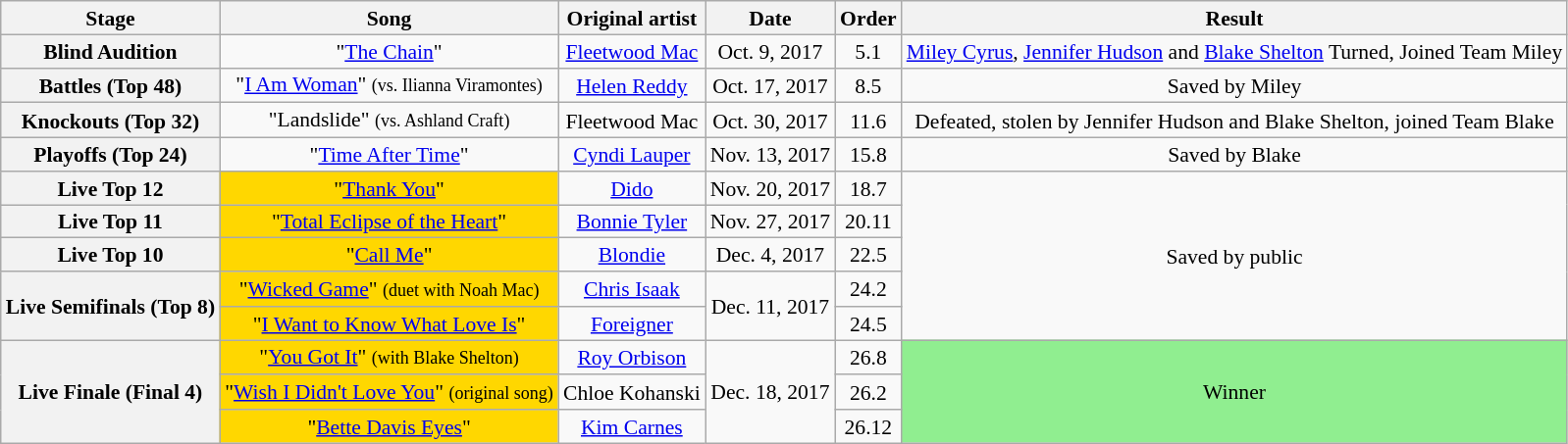<table class="wikitable collapsible collapsed"   style="text-align:center; font-size:90%; line-height:16px;">
<tr>
<th scope="col">Stage</th>
<th scope="col">Song</th>
<th scope="col">Original artist</th>
<th scope="col">Date</th>
<th scope="col">Order</th>
<th scope="col">Result</th>
</tr>
<tr>
<th scope="row">Blind Audition</th>
<td>"<a href='#'>The Chain</a>"</td>
<td><a href='#'>Fleetwood Mac</a></td>
<td>Oct. 9, 2017</td>
<td>5.1</td>
<td><a href='#'>Miley Cyrus</a>, <a href='#'>Jennifer Hudson</a> and <a href='#'>Blake Shelton</a> Turned, Joined Team Miley</td>
</tr>
<tr>
<th scope="row">Battles (Top 48)</th>
<td>"<a href='#'>I Am Woman</a>" <small>(vs. Ilianna Viramontes)</small></td>
<td><a href='#'>Helen Reddy</a></td>
<td>Oct. 17, 2017</td>
<td>8.5</td>
<td>Saved by Miley</td>
</tr>
<tr>
<th scope="row">Knockouts (Top 32)</th>
<td>"Landslide"  <small>(vs. Ashland Craft)</small></td>
<td>Fleetwood Mac</td>
<td>Oct. 30, 2017</td>
<td>11.6</td>
<td>Defeated, stolen by Jennifer Hudson and Blake Shelton, joined Team Blake</td>
</tr>
<tr>
<th scope="row">Playoffs (Top 24)</th>
<td>"<a href='#'>Time After Time</a>"</td>
<td><a href='#'>Cyndi Lauper</a></td>
<td>Nov. 13, 2017</td>
<td>15.8</td>
<td>Saved by Blake</td>
</tr>
<tr>
<th scope="row">Live Top 12</th>
<td style="background:gold;">"<a href='#'>Thank You</a>"</td>
<td><a href='#'>Dido</a></td>
<td>Nov. 20, 2017</td>
<td>18.7</td>
<td rowspan=5>Saved by public</td>
</tr>
<tr>
<th scope="row">Live Top 11</th>
<td style="background:gold;">"<a href='#'>Total Eclipse of the Heart</a>"</td>
<td><a href='#'>Bonnie Tyler</a></td>
<td>Nov. 27, 2017</td>
<td>20.11</td>
</tr>
<tr>
<th scope="row">Live Top 10</th>
<td style="background:gold;">"<a href='#'>Call Me</a>"</td>
<td><a href='#'>Blondie</a></td>
<td>Dec. 4, 2017</td>
<td>22.5</td>
</tr>
<tr>
<th scope="row" rowspan=2>Live Semifinals (Top 8)</th>
<td style="background:gold;">"<a href='#'>Wicked Game</a>" <small>(duet with Noah Mac)</small></td>
<td><a href='#'>Chris Isaak</a></td>
<td rowspan=2>Dec. 11, 2017</td>
<td>24.2</td>
</tr>
<tr>
<td style="background:gold;">"<a href='#'>I Want to Know What Love Is</a>"</td>
<td><a href='#'>Foreigner</a></td>
<td>24.5</td>
</tr>
<tr>
<th scope="row" rowspan="3">Live Finale (Final 4)</th>
<td style="background:gold;">"<a href='#'>You Got It</a>" <small>(with Blake Shelton)</small></td>
<td><a href='#'>Roy Orbison</a></td>
<td rowspan="3">Dec. 18, 2017</td>
<td>26.8</td>
<td style="background:lightgreen;"  rowspan="3">Winner</td>
</tr>
<tr>
<td style="background:gold;">"<a href='#'>Wish I Didn't Love You</a>"  <small>(original song)</small></td>
<td>Chloe Kohanski</td>
<td>26.2</td>
</tr>
<tr>
<td style="background:gold;">"<a href='#'>Bette Davis Eyes</a>"</td>
<td><a href='#'>Kim Carnes</a></td>
<td>26.12</td>
</tr>
</table>
